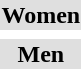<table>
<tr bgcolor="DFDFDF">
<td colspan="4" align="center"><strong>Women</strong></td>
</tr>
<tr>
<td></td>
<td></td>
<td></td>
<td></td>
</tr>
<tr bgcolor="DFDFDF">
<td colspan="4" align="center"><strong>Men</strong></td>
</tr>
<tr>
<td></td>
<td></td>
<td></td>
<td></td>
</tr>
<tr>
<td></td>
<td></td>
<td></td>
<td><br></td>
</tr>
<tr>
<td></td>
<td></td>
<td></td>
<td><br></td>
</tr>
<tr>
<td></td>
<td></td>
<td></td>
<td><br></td>
</tr>
<tr>
<td></td>
<td></td>
<td></td>
<td><br></td>
</tr>
<tr>
<td></td>
<td></td>
<td></td>
<td><br></td>
</tr>
<tr>
<td></td>
<td></td>
<td></td>
<td><br></td>
</tr>
<tr>
<td></td>
<td></td>
<td></td>
<td><br></td>
</tr>
</table>
